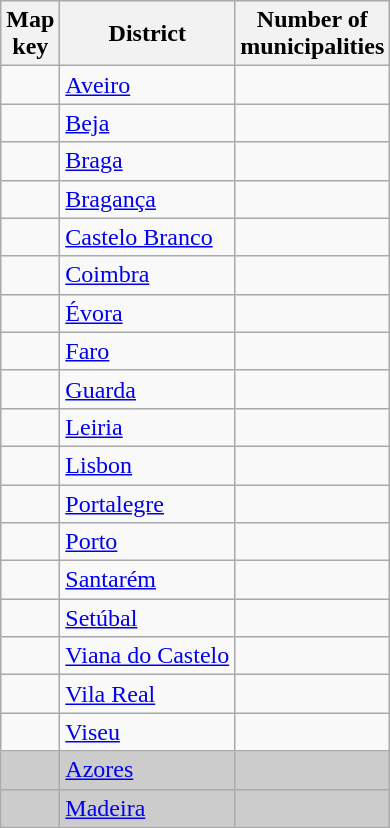<table class="wikitable sortable">
<tr>
<th>Map<br>key</th>
<th>District</th>
<th>Number of<br>municipalities</th>
</tr>
<tr>
<td></td>
<td><a href='#'>Aveiro</a></td>
<td></td>
</tr>
<tr>
<td></td>
<td><a href='#'>Beja</a></td>
<td></td>
</tr>
<tr>
<td></td>
<td><a href='#'>Braga</a></td>
<td></td>
</tr>
<tr>
<td></td>
<td><a href='#'>Bragança</a></td>
<td></td>
</tr>
<tr>
<td></td>
<td><a href='#'>Castelo Branco</a></td>
<td></td>
</tr>
<tr>
<td></td>
<td><a href='#'>Coimbra</a></td>
<td></td>
</tr>
<tr>
<td></td>
<td><a href='#'>Évora</a></td>
<td></td>
</tr>
<tr>
<td></td>
<td><a href='#'>Faro</a></td>
<td></td>
</tr>
<tr>
<td></td>
<td><a href='#'>Guarda</a></td>
<td></td>
</tr>
<tr>
<td></td>
<td><a href='#'>Leiria</a></td>
<td></td>
</tr>
<tr>
<td></td>
<td><a href='#'>Lisbon</a></td>
<td></td>
</tr>
<tr>
<td></td>
<td><a href='#'>Portalegre</a></td>
<td></td>
</tr>
<tr>
<td></td>
<td><a href='#'>Porto</a></td>
<td></td>
</tr>
<tr>
<td></td>
<td><a href='#'>Santarém</a></td>
<td></td>
</tr>
<tr>
<td></td>
<td><a href='#'>Setúbal</a></td>
<td></td>
</tr>
<tr>
<td></td>
<td><a href='#'>Viana do Castelo</a></td>
<td></td>
</tr>
<tr>
<td></td>
<td><a href='#'>Vila Real</a></td>
<td></td>
</tr>
<tr>
<td></td>
<td><a href='#'>Viseu</a></td>
<td></td>
</tr>
<tr bgcolor="#CCCCCC">
<td></td>
<td><a href='#'>Azores</a></td>
<td></td>
</tr>
<tr bgcolor="#CCCCCC">
<td></td>
<td><a href='#'>Madeira</a></td>
<td></td>
</tr>
</table>
